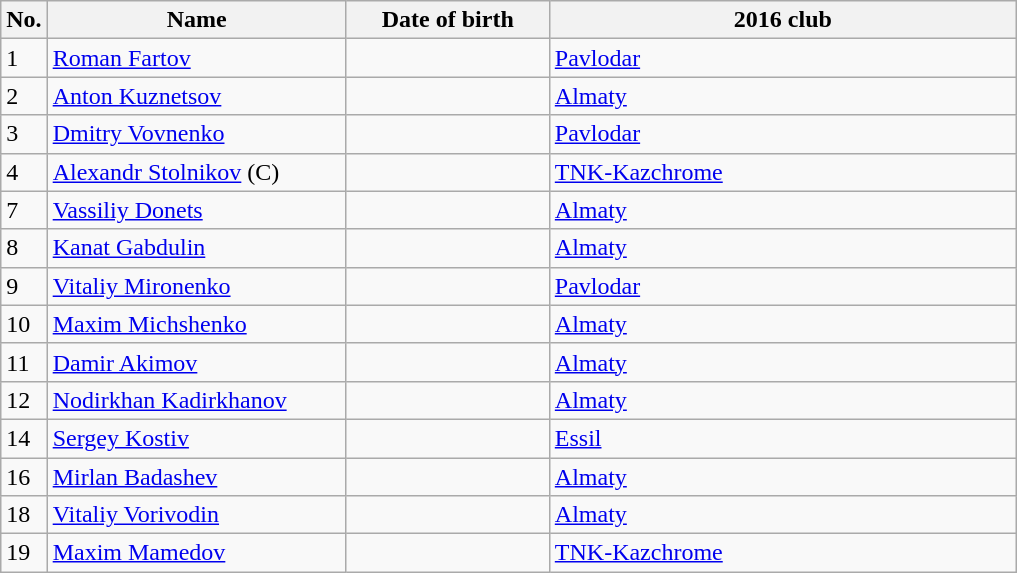<table class=wikitable sortable style=font-size:100%; text-align:center;>
<tr>
<th>No.</th>
<th style=width:12em>Name</th>
<th style=width:8em>Date of birth</th>
<th style=width:19em>2016 club</th>
</tr>
<tr>
<td>1</td>
<td><a href='#'>Roman Fartov</a></td>
<td></td>
<td> <a href='#'>Pavlodar</a></td>
</tr>
<tr>
<td>2</td>
<td><a href='#'>Anton Kuznetsov</a></td>
<td></td>
<td> <a href='#'>Almaty</a></td>
</tr>
<tr>
<td>3</td>
<td><a href='#'>Dmitry Vovnenko</a></td>
<td></td>
<td> <a href='#'>Pavlodar</a></td>
</tr>
<tr>
<td>4</td>
<td><a href='#'>Alexandr Stolnikov</a> (C)</td>
<td></td>
<td> <a href='#'>TNK-Kazchrome</a></td>
</tr>
<tr>
<td>7</td>
<td><a href='#'>Vassiliy Donets</a></td>
<td></td>
<td> <a href='#'>Almaty</a></td>
</tr>
<tr>
<td>8</td>
<td><a href='#'>Kanat Gabdulin</a></td>
<td></td>
<td> <a href='#'>Almaty</a></td>
</tr>
<tr>
<td>9</td>
<td><a href='#'>Vitaliy Mironenko</a></td>
<td></td>
<td> <a href='#'>Pavlodar</a></td>
</tr>
<tr>
<td>10</td>
<td><a href='#'>Maxim Michshenko</a></td>
<td></td>
<td> <a href='#'>Almaty</a></td>
</tr>
<tr>
<td>11</td>
<td><a href='#'>Damir Akimov</a></td>
<td></td>
<td> <a href='#'>Almaty</a></td>
</tr>
<tr>
<td>12</td>
<td><a href='#'>Nodirkhan Kadirkhanov</a></td>
<td></td>
<td> <a href='#'>Almaty</a></td>
</tr>
<tr>
<td>14</td>
<td><a href='#'>Sergey Kostiv</a></td>
<td></td>
<td> <a href='#'>Essil</a></td>
</tr>
<tr>
<td>16</td>
<td><a href='#'>Mirlan Badashev</a></td>
<td></td>
<td> <a href='#'>Almaty</a></td>
</tr>
<tr>
<td>18</td>
<td><a href='#'>Vitaliy Vorivodin</a></td>
<td></td>
<td> <a href='#'>Almaty</a></td>
</tr>
<tr>
<td>19</td>
<td><a href='#'>Maxim Mamedov</a></td>
<td></td>
<td> <a href='#'>TNK-Kazchrome</a></td>
</tr>
</table>
